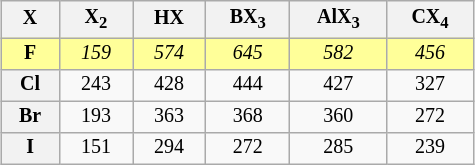<table class="wikitable" style="float:right; margin-top:0; margin-left:1em; text-align:center; font-size:10pt; line-height:11pt; width:25%;">
<tr>
<th>X</th>
<th>X<sub>2</sub></th>
<th>HX</th>
<th>BX<sub>3</sub></th>
<th>AlX<sub>3</sub></th>
<th>CX<sub>4</sub></th>
</tr>
<tr>
<th scope="row" style="background:#ff9;">F</th>
<td style="background:#ff9;"><em>159</em></td>
<td style="background:#ff9;"><em>574</em></td>
<td style="background:#ff9;"><em>645</em></td>
<td style="background:#ff9;"><em>582</em></td>
<td style="background:#ff9;"><em>456</em></td>
</tr>
<tr>
<th scope="row">Cl</th>
<td>243</td>
<td>428</td>
<td>444</td>
<td>427</td>
<td>327</td>
</tr>
<tr>
<th scope="row">Br</th>
<td>193</td>
<td>363</td>
<td>368</td>
<td>360</td>
<td>272</td>
</tr>
<tr>
<th scope="row">I</th>
<td>151</td>
<td>294</td>
<td>272</td>
<td>285</td>
<td>239</td>
</tr>
</table>
